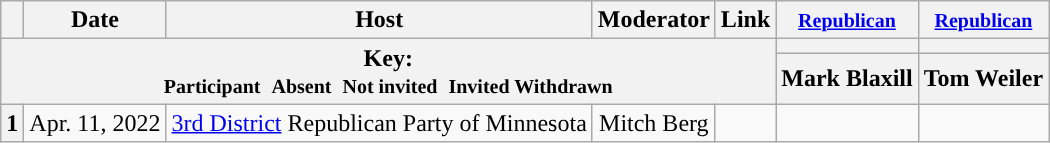<table class="wikitable" style="text-align:center;">
<tr>
<th scope="col"></th>
<th scope="col">Date</th>
<th scope="col">Host</th>
<th scope="col">Moderator</th>
<th scope="col">Link</th>
<th scope="col"><small><a href='#'>Republican</a></small></th>
<th scope="col"><small><a href='#'>Republican</a></small></th>
</tr>
<tr>
<th colspan="5" rowspan="2">Key:<br> <small>Participant </small>  <small>Absent </small>  <small>Not invited </small>  <small>Invited  Withdrawn</small></th>
<th scope="col" style="background:"></th>
<th scope="col" style="background:"></th>
</tr>
<tr>
<th scope="col">Mark Blaxill</th>
<th scope="col">Tom Weiler</th>
</tr>
<tr>
<th>1</th>
<td style="white-space:nowrap;">Apr. 11, 2022</td>
<td style="white-space:nowrap;"><a href='#'>3rd District</a> Republican Party of Minnesota</td>
<td style="white-space:nowrap;">Mitch Berg</td>
<td style="white-space:nowrap;"></td>
<td></td>
<td></td>
</tr>
</table>
